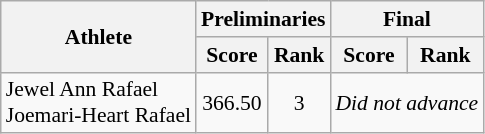<table class="wikitable" style="font-size:90%">
<tr>
<th rowspan=2>Athlete</th>
<th colspan=2=2>Preliminaries</th>
<th colspan=2>Final</th>
</tr>
<tr style="font=size:95%">
<th>Score</th>
<th>Rank</th>
<th>Score</th>
<th>Rank</th>
</tr>
<tr align=center>
<td align=left>Jewel Ann Rafael<br>Joemari-Heart Rafael</td>
<td>366.50</td>
<td>3</td>
<td colspan=2><em>Did not advance</em></td>
</tr>
</table>
